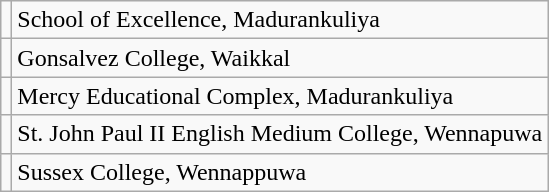<table class="wikitable">
<tr>
<td></td>
<td>School of Excellence, Madurankuliya</td>
</tr>
<tr>
<td></td>
<td>Gonsalvez College, Waikkal</td>
</tr>
<tr>
<td></td>
<td>Mercy Educational Complex, Madurankuliya</td>
</tr>
<tr>
<td></td>
<td>St. John Paul II English Medium College, Wennapuwa</td>
</tr>
<tr>
<td></td>
<td>Sussex College, Wennappuwa</td>
</tr>
</table>
